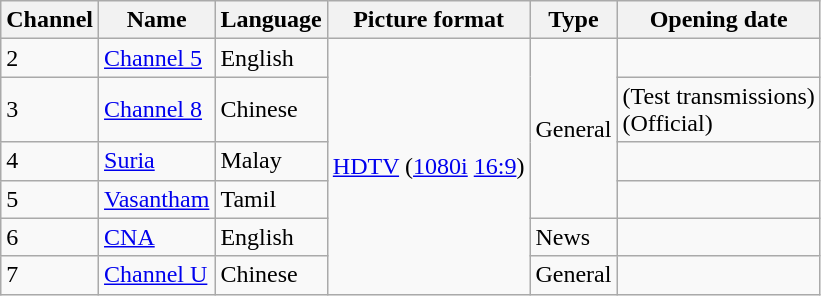<table class="wikitable">
<tr>
<th>Channel</th>
<th>Name</th>
<th>Language</th>
<th>Picture format</th>
<th>Type</th>
<th>Opening date</th>
</tr>
<tr>
<td>2</td>
<td><a href='#'>Channel 5</a></td>
<td>English</td>
<td rowspan=6><a href='#'>HDTV</a> (<a href='#'>1080i</a> <a href='#'>16:9</a>)</td>
<td rowspan=4>General</td>
<td></td>
</tr>
<tr>
<td>3</td>
<td><a href='#'>Channel 8</a></td>
<td>Chinese</td>
<td> (Test transmissions)<br> (Official)</td>
</tr>
<tr>
<td>4</td>
<td><a href='#'>Suria</a></td>
<td>Malay</td>
<td></td>
</tr>
<tr>
<td>5</td>
<td><a href='#'>Vasantham</a></td>
<td>Tamil</td>
<td></td>
</tr>
<tr>
<td>6</td>
<td><a href='#'>CNA</a></td>
<td>English</td>
<td>News</td>
<td></td>
</tr>
<tr>
<td>7</td>
<td><a href='#'>Channel U</a></td>
<td>Chinese</td>
<td>General</td>
<td></td>
</tr>
</table>
